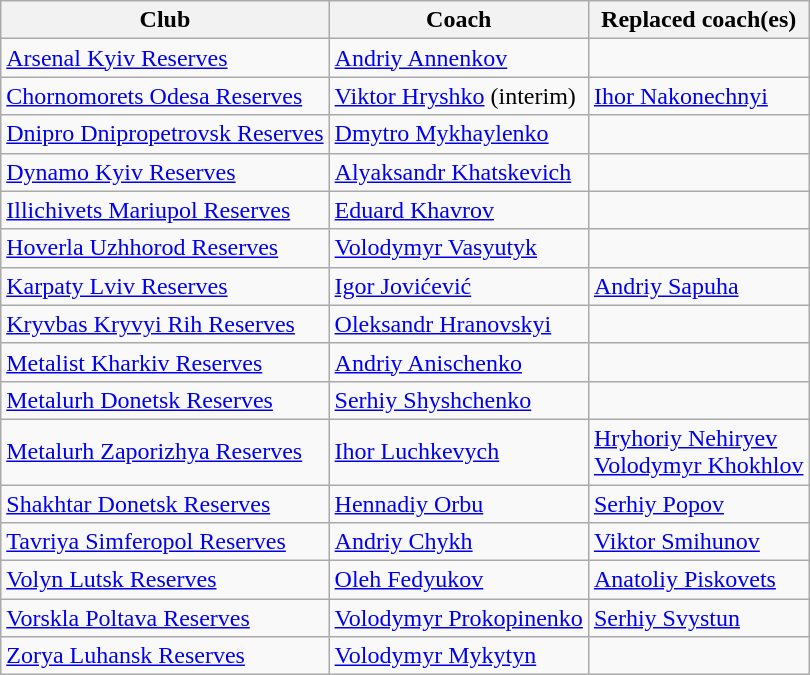<table class="wikitable">
<tr>
<th width>Club</th>
<th width>Coach</th>
<th width>Replaced coach(es)</th>
</tr>
<tr>
<td><a href='#'>Arsenal Kyiv Reserves</a></td>
<td> <a href='#'>Andriy Annenkov</a></td>
<td></td>
</tr>
<tr>
<td><a href='#'>Chornomorets Odesa Reserves</a></td>
<td> <a href='#'>Viktor Hryshko</a> (interim)</td>
<td> <a href='#'>Ihor Nakonechnyi</a></td>
</tr>
<tr>
<td><a href='#'>Dnipro Dnipropetrovsk Reserves</a></td>
<td> <a href='#'>Dmytro Mykhaylenko</a></td>
<td></td>
</tr>
<tr>
<td><a href='#'>Dynamo Kyiv Reserves</a></td>
<td> <a href='#'>Alyaksandr Khatskevich</a></td>
<td></td>
</tr>
<tr>
<td><a href='#'>Illichivets Mariupol Reserves</a></td>
<td> <a href='#'>Eduard Khavrov</a></td>
<td></td>
</tr>
<tr>
<td><a href='#'>Hoverla Uzhhorod Reserves</a></td>
<td> <a href='#'>Volodymyr Vasyutyk</a></td>
<td></td>
</tr>
<tr>
<td><a href='#'>Karpaty Lviv Reserves</a></td>
<td> <a href='#'>Igor Jovićević</a></td>
<td> <a href='#'>Andriy Sapuha</a></td>
</tr>
<tr>
<td><a href='#'>Kryvbas Kryvyi Rih Reserves</a></td>
<td> <a href='#'>Oleksandr Hranovskyi</a></td>
<td></td>
</tr>
<tr>
<td><a href='#'>Metalist Kharkiv Reserves</a></td>
<td> <a href='#'>Andriy Anischenko</a></td>
<td></td>
</tr>
<tr>
<td><a href='#'>Metalurh Donetsk Reserves</a></td>
<td> <a href='#'>Serhiy Shyshchenko</a></td>
<td></td>
</tr>
<tr>
<td><a href='#'>Metalurh Zaporizhya Reserves</a></td>
<td> <a href='#'>Ihor Luchkevych</a></td>
<td> <a href='#'>Hryhoriy Nehiryev</a><br> <a href='#'>Volodymyr Khokhlov</a></td>
</tr>
<tr>
<td><a href='#'>Shakhtar Donetsk Reserves</a></td>
<td> <a href='#'>Hennadiy Orbu</a></td>
<td> <a href='#'>Serhiy Popov</a></td>
</tr>
<tr>
<td><a href='#'>Tavriya Simferopol Reserves</a></td>
<td> <a href='#'>Andriy Chykh</a></td>
<td> <a href='#'>Viktor Smihunov</a></td>
</tr>
<tr>
<td><a href='#'>Volyn Lutsk Reserves</a></td>
<td> <a href='#'>Oleh Fedyukov</a></td>
<td> <a href='#'>Anatoliy Piskovets</a></td>
</tr>
<tr>
<td><a href='#'>Vorskla Poltava Reserves</a></td>
<td> <a href='#'>Volodymyr Prokopinenko</a></td>
<td> <a href='#'>Serhiy Svystun</a></td>
</tr>
<tr>
<td><a href='#'>Zorya Luhansk Reserves</a></td>
<td> <a href='#'>Volodymyr Mykytyn</a></td>
<td></td>
</tr>
</table>
